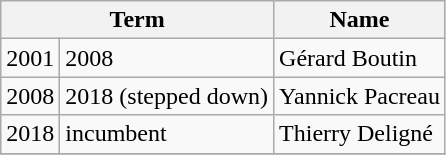<table class="wikitable">
<tr>
<th colspan=2>Term</th>
<th>Name</th>
</tr>
<tr>
<td>2001</td>
<td>2008</td>
<td>Gérard Boutin</td>
</tr>
<tr>
<td>2008</td>
<td>2018 (stepped down)</td>
<td>Yannick Pacreau</td>
</tr>
<tr>
<td>2018</td>
<td>incumbent</td>
<td>Thierry Deligné</td>
</tr>
<tr>
</tr>
</table>
